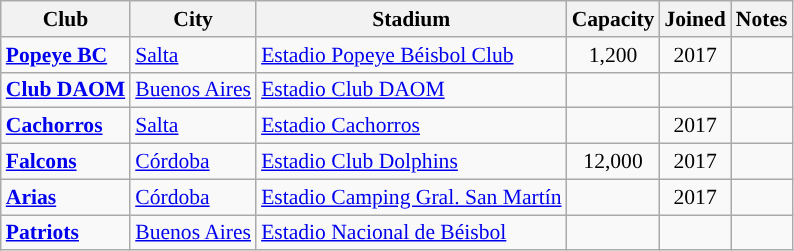<table class="wikitable sortable" style="font-size:90%">
<tr>
<th>Club</th>
<th>City</th>
<th>Stadium</th>
<th>Capacity</th>
<th>Joined</th>
<th>Notes</th>
</tr>
<tr>
<td><strong><a href='#'>Popeye BC</a></strong></td>
<td><a href='#'>Salta</a></td>
<td><a href='#'>Estadio Popeye Béisbol Club</a></td>
<td align="center">1,200</td>
<td align="center">2017</td>
<td align="center"></td>
</tr>
<tr>
<td><strong><a href='#'>Club DAOM</a></strong></td>
<td><a href='#'>Buenos Aires</a></td>
<td><a href='#'>Estadio Club DAOM</a></td>
<td align="center"></td>
<td align="center"></td>
<td></td>
</tr>
<tr>
<td><strong><a href='#'>Cachorros</a></strong></td>
<td><a href='#'>Salta</a></td>
<td><a href='#'>Estadio Cachorros</a></td>
<td align="center"></td>
<td align="center">2017</td>
<td align="center"></td>
</tr>
<tr>
<td><strong><a href='#'>Falcons</a></strong></td>
<td><a href='#'>Córdoba</a></td>
<td><a href='#'>Estadio Club Dolphins</a></td>
<td align="center">12,000</td>
<td align="center">2017</td>
<td></td>
</tr>
<tr>
<td><strong><a href='#'>Arias</a></strong></td>
<td><a href='#'>Córdoba</a></td>
<td><a href='#'>Estadio Camping Gral. San Martín</a></td>
<td align="center"></td>
<td align="center">2017</td>
<td align="center"></td>
</tr>
<tr>
<td><strong><a href='#'>Patriots</a></strong></td>
<td><a href='#'>Buenos Aires</a></td>
<td><a href='#'>Estadio Nacional de Béisbol</a></td>
<td align="center"></td>
<td align="center"></td>
</tr>
</table>
